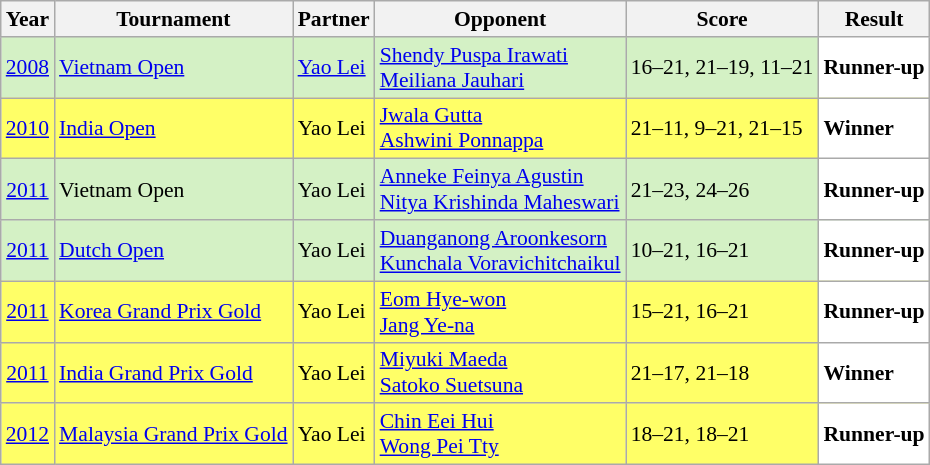<table class="sortable wikitable" style="font-size: 90%;">
<tr>
<th>Year</th>
<th>Tournament</th>
<th>Partner</th>
<th>Opponent</th>
<th>Score</th>
<th>Result</th>
</tr>
<tr style="background:#D4F1C5">
<td align="center"><a href='#'>2008</a></td>
<td align="left"><a href='#'>Vietnam Open</a></td>
<td align="left"> <a href='#'>Yao Lei</a></td>
<td align="left"> <a href='#'>Shendy Puspa Irawati</a><br> <a href='#'>Meiliana Jauhari</a></td>
<td align="left">16–21, 21–19, 11–21</td>
<td style="text-align:left; background:white"> <strong>Runner-up</strong></td>
</tr>
<tr style="background:#FFFF67">
<td align="center"><a href='#'>2010</a></td>
<td align="left"><a href='#'>India Open</a></td>
<td align="left"> Yao Lei</td>
<td align="left"> <a href='#'>Jwala Gutta</a><br> <a href='#'>Ashwini Ponnappa</a></td>
<td align="left">21–11, 9–21, 21–15</td>
<td style="text-align:left; background:white"> <strong>Winner</strong></td>
</tr>
<tr style="background:#D4F1C5">
<td align="center"><a href='#'>2011</a></td>
<td align="left">Vietnam Open</td>
<td align="left"> Yao Lei</td>
<td align="left"> <a href='#'>Anneke Feinya Agustin</a><br> <a href='#'>Nitya Krishinda Maheswari</a></td>
<td align="left">21–23, 24–26</td>
<td style="text-align:left; background:white"> <strong>Runner-up</strong></td>
</tr>
<tr style="background:#D4F1C5">
<td align="center"><a href='#'>2011</a></td>
<td align="left"><a href='#'>Dutch Open</a></td>
<td align="left"> Yao Lei</td>
<td align="left"> <a href='#'>Duanganong Aroonkesorn</a><br> <a href='#'>Kunchala Voravichitchaikul</a></td>
<td align="left">10–21, 16–21</td>
<td style="text-align:left; background:white"> <strong>Runner-up</strong></td>
</tr>
<tr style="background:#FFFF67">
<td align="center"><a href='#'>2011</a></td>
<td align="left"><a href='#'>Korea Grand Prix Gold</a></td>
<td align="left"> Yao Lei</td>
<td align="left"> <a href='#'>Eom Hye-won</a><br> <a href='#'>Jang Ye-na</a></td>
<td align="left">15–21, 16–21</td>
<td style="text-align:left; background:white"> <strong>Runner-up</strong></td>
</tr>
<tr style="background:#FFFF67">
<td align="center"><a href='#'>2011</a></td>
<td align="left"><a href='#'>India Grand Prix Gold</a></td>
<td align="left"> Yao Lei</td>
<td align="left"> <a href='#'>Miyuki Maeda</a><br> <a href='#'>Satoko Suetsuna</a></td>
<td align="left">21–17, 21–18</td>
<td style="text-align:left; background:white"> <strong>Winner</strong></td>
</tr>
<tr style="background:#FFFF67">
<td align="center"><a href='#'>2012</a></td>
<td align="left"><a href='#'>Malaysia Grand Prix Gold</a></td>
<td align="left"> Yao Lei</td>
<td align="left"> <a href='#'>Chin Eei Hui</a><br> <a href='#'>Wong Pei Tty</a></td>
<td align="left">18–21, 18–21</td>
<td style="text-align:left; background:white"> <strong>Runner-up</strong></td>
</tr>
</table>
